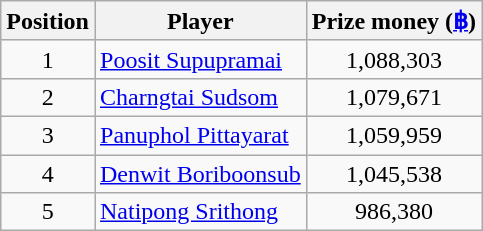<table class=wikitable>
<tr>
<th>Position</th>
<th>Player</th>
<th>Prize money (<a href='#'>฿</a>)</th>
</tr>
<tr>
<td align=center>1</td>
<td> <a href='#'>Poosit Supupramai</a></td>
<td align=center>1,088,303</td>
</tr>
<tr>
<td align=center>2</td>
<td> <a href='#'>Charngtai Sudsom</a></td>
<td align=center>1,079,671</td>
</tr>
<tr>
<td align=center>3</td>
<td> <a href='#'>Panuphol Pittayarat</a></td>
<td align=center>1,059,959</td>
</tr>
<tr>
<td align=center>4</td>
<td> <a href='#'>Denwit Boriboonsub</a></td>
<td align=center>1,045,538</td>
</tr>
<tr>
<td align=center>5</td>
<td> <a href='#'>Natipong Srithong</a></td>
<td align=center>986,380</td>
</tr>
</table>
